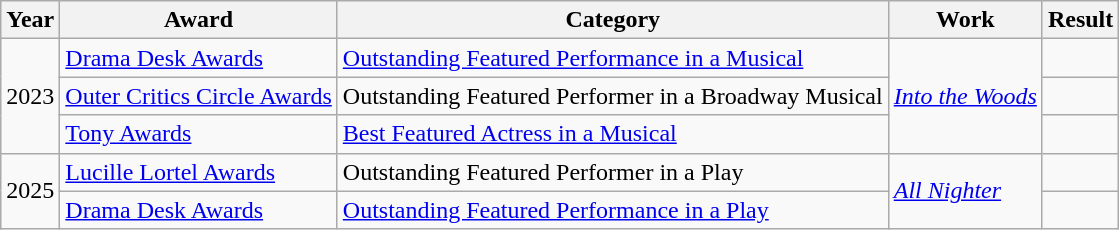<table class="wikitable">
<tr>
<th>Year</th>
<th>Award</th>
<th>Category</th>
<th>Work</th>
<th>Result</th>
</tr>
<tr>
<td rowspan="3">2023</td>
<td><a href='#'>Drama Desk Awards</a></td>
<td><a href='#'>Outstanding Featured Performance in a Musical</a></td>
<td rowspan="3"><em><a href='#'>Into the Woods</a></em></td>
<td></td>
</tr>
<tr>
<td><a href='#'>Outer Critics Circle Awards</a></td>
<td>Outstanding Featured Performer in a Broadway Musical</td>
<td></td>
</tr>
<tr>
<td><a href='#'>Tony Awards</a></td>
<td><a href='#'>Best Featured Actress in a Musical</a></td>
<td></td>
</tr>
<tr>
<td rowspan="2">2025</td>
<td><a href='#'>Lucille Lortel Awards</a></td>
<td>Outstanding Featured Performer in a Play</td>
<td rowspan="2"><em><a href='#'>All Nighter</a></em></td>
<td></td>
</tr>
<tr>
<td><a href='#'>Drama Desk Awards</a></td>
<td><a href='#'>Outstanding Featured Performance in a Play</a></td>
<td></td>
</tr>
</table>
